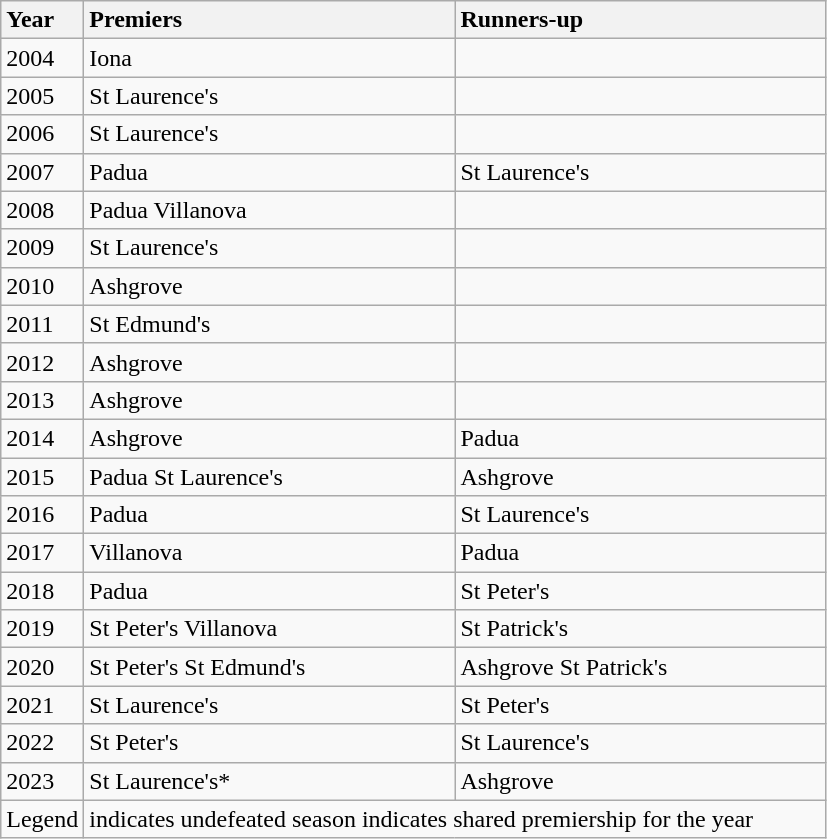<table class="wikitable">
<tr>
<th min-width= 42 style="text-align:left;">Year</th>
<th width=240 style="text-align:left;">Premiers</th>
<th width=240 style="text-align:left;">Runners-up</th>
</tr>
<tr>
<td>2004</td>
<td>Iona</td>
<td></td>
</tr>
<tr>
<td>2005</td>
<td>St Laurence's</td>
<td></td>
</tr>
<tr>
<td>2006</td>
<td>St Laurence's</td>
<td></td>
</tr>
<tr>
<td>2007</td>
<td>Padua</td>
<td>St Laurence's</td>
</tr>
<tr>
<td>2008</td>
<td>Padua Villanova</td>
<td></td>
</tr>
<tr>
<td>2009</td>
<td>St Laurence's</td>
<td></td>
</tr>
<tr>
<td>2010</td>
<td>Ashgrove</td>
<td></td>
</tr>
<tr>
<td>2011</td>
<td>St Edmund's</td>
<td></td>
</tr>
<tr>
<td>2012</td>
<td>Ashgrove</td>
<td></td>
</tr>
<tr>
<td>2013</td>
<td>Ashgrove</td>
<td></td>
</tr>
<tr>
<td>2014</td>
<td>Ashgrove</td>
<td>Padua</td>
</tr>
<tr>
<td>2015</td>
<td>Padua St Laurence's</td>
<td>Ashgrove</td>
</tr>
<tr>
<td>2016</td>
<td>Padua</td>
<td>St Laurence's</td>
</tr>
<tr>
<td>2017</td>
<td>Villanova</td>
<td>Padua</td>
</tr>
<tr>
<td>2018</td>
<td>Padua</td>
<td>St Peter's</td>
</tr>
<tr>
<td>2019</td>
<td>St Peter's Villanova</td>
<td>St Patrick's</td>
</tr>
<tr>
<td>2020</td>
<td>St Peter's St Edmund's</td>
<td>Ashgrove St Patrick's</td>
</tr>
<tr>
<td>2021</td>
<td>St Laurence's</td>
<td>St Peter's</td>
</tr>
<tr>
<td>2022</td>
<td>St Peter's</td>
<td>St Laurence's</td>
</tr>
<tr>
<td>2023</td>
<td>St Laurence's*</td>
<td>Ashgrove</td>
</tr>
<tr>
<td>Legend</td>
<td colspan=2 style="text-align: left;"> indicates undefeated season   indicates shared premiership for the year</td>
</tr>
</table>
